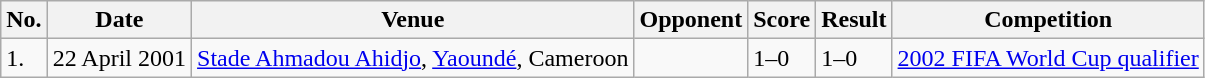<table class="wikitable sortable">
<tr>
<th>No.</th>
<th>Date</th>
<th>Venue</th>
<th>Opponent</th>
<th>Score</th>
<th>Result</th>
<th>Competition</th>
</tr>
<tr>
<td>1.</td>
<td>22 April 2001</td>
<td><a href='#'>Stade Ahmadou Ahidjo</a>, <a href='#'>Yaoundé</a>, Cameroon</td>
<td></td>
<td>1–0</td>
<td>1–0</td>
<td><a href='#'>2002 FIFA World Cup qualifier</a></td>
</tr>
</table>
